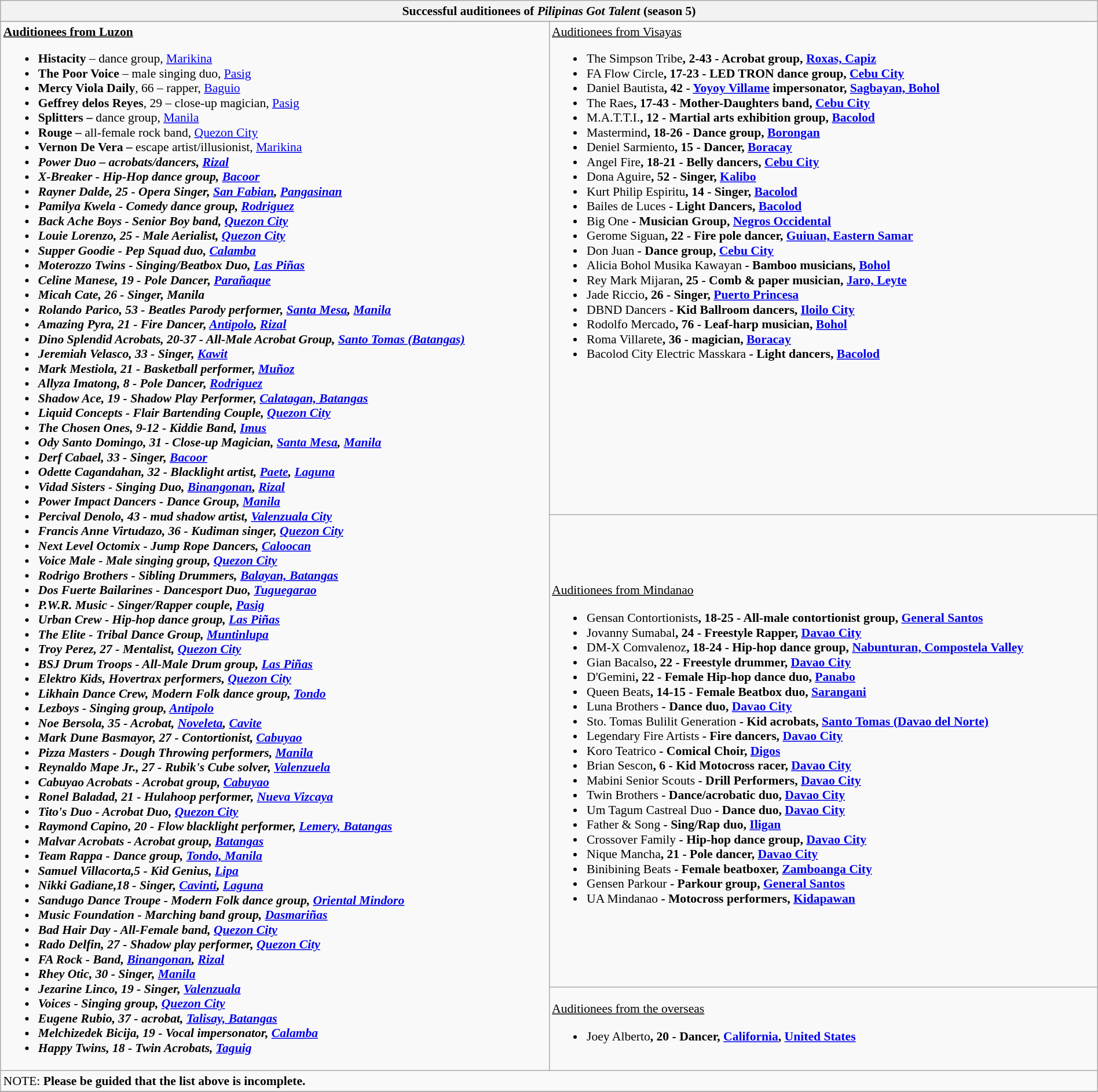<table class="wikitable collapsible collapsed" style="font-size:90%; line-height:17px;" width="100%">
<tr>
<th style="text-align: center" colspan="2">Successful auditionees of <em>Pilipinas Got Talent</em> (season 5)</th>
</tr>
<tr>
</tr>
<tr valign="top">
<td scope="row" rowspan="3" width="50%"><strong><u>Auditionees from Luzon</u></strong><br><ul><li><strong>Histacity</strong> – dance group, <a href='#'>Marikina</a></li><li><strong>The Poor Voice</strong> – male singing duo, <a href='#'>Pasig</a></li><li><strong>Mercy Viola Daily</strong>, 66 – rapper, <a href='#'>Baguio</a></li><li><strong>Geffrey delos Reyes</strong>, 29 – close-up magician, <a href='#'>Pasig</a></li><li><strong>Splitters –</strong> dance group, <a href='#'>Manila</a></li><li><strong>Rouge –</strong> all-female rock band, <a href='#'>Quezon City</a></li><li><strong>Vernon De Vera –</strong> escape artist/illusionist, <a href='#'>Marikina</a></li><li><strong><em>Power Duo<strong> </strong>–<strong> acrobats/dancers, <a href='#'>Rizal</a><em></li><li></strong>X-Breaker -<strong> Hip-Hop dance group, <a href='#'>Bacoor</a></li><li></strong>Rayner Dalde<strong>, 25 - Opera Singer, <a href='#'>San Fabian</a>, <a href='#'>Pangasinan</a></li><li></strong>Pamilya Kwela -<strong> Comedy dance group, <a href='#'>Rodriguez</a></li><li></strong>Back Ache Boys -<strong> Senior Boy band, <a href='#'>Quezon City</a></li><li></strong>Louie Lorenzo<strong>, 25 - Male Aerialist, <a href='#'>Quezon City</a></li><li></strong>Supper Goodie -<strong> Pep Squad duo, <a href='#'>Calamba</a></li><li></strong>Moterozzo Twins<strong> - Singing/Beatbox Duo, <a href='#'>Las Piñas</a></li><li></strong>Celine Manese<strong>, 19 - Pole Dancer, <a href='#'>Parañaque</a></li><li></strong>Micah Cate<strong>, 26 - Singer, Manila</li><li></strong>Rolando Parico<strong>, 53 - Beatles Parody performer, <a href='#'>Santa Mesa</a>, <a href='#'>Manila</a></li><li></strong>Amazing Pyra<strong>, 21 - Fire Dancer, <a href='#'>Antipolo</a>, <a href='#'>Rizal</a></li><li></strong>Dino Splendid Acrobats<strong>, 20-37 - All-Male Acrobat Group, <a href='#'>Santo Tomas (Batangas)</a></li><li></strong>Jeremiah Velasco<strong>, 33 - Singer, <a href='#'>Kawit</a></li><li></strong>Mark Mestiola<strong>, 21 - Basketball performer, <a href='#'>Muñoz</a></li><li></strong>Allyza Imatong<strong>, 8 - Pole Dancer, <a href='#'>Rodriguez</a></li><li></strong>Shadow Ace<strong>, 19 - Shadow Play Performer, <a href='#'>Calatagan, Batangas</a></li><li></strong>Liquid Concepts<strong> - Flair Bartending Couple, <a href='#'>Quezon City</a></li><li></strong>The Chosen Ones<strong>, 9-12 - Kiddie Band, <a href='#'>Imus</a></li><li></strong>Ody Santo Domingo<strong>, 31 - Close-up Magician, <a href='#'>Santa Mesa</a>, <a href='#'>Manila</a></li><li></strong>Derf Cabael<strong>, 33 - Singer, <a href='#'>Bacoor</a></li><li></strong>Odette Cagandahan<strong>, 32 - Blacklight artist, <a href='#'>Paete</a>, <a href='#'>Laguna</a></li><li></strong>Vidad Sisters<strong> - Singing Duo, <a href='#'>Binangonan</a>, <a href='#'>Rizal</a></li><li></strong>Power Impact Dancers<strong> - Dance Group, <a href='#'>Manila</a></li><li></strong>Percival Denolo<strong>, 43 - mud shadow artist, <a href='#'>Valenzuala City</a></li><li></strong>Francis Anne Virtudazo<strong>, 36 - Kudiman singer, <a href='#'>Quezon City</a></li><li></strong>Next Level Octomix<strong> - Jump Rope Dancers, <a href='#'>Caloocan</a></li><li></strong>Voice Male<strong> - Male singing group, <a href='#'>Quezon City</a></li><li></strong>Rodrigo Brothers<strong> - Sibling Drummers, <a href='#'>Balayan, Batangas</a></li><li></strong>Dos Fuerte Bailarines<strong> - Dancesport Duo, <a href='#'>Tuguegarao</a></li><li></strong>P.W.R. Music<strong> - Singer/Rapper couple, <a href='#'>Pasig</a></li><li></strong>Urban Crew<strong> - Hip-hop dance group, <a href='#'>Las Piñas</a></li><li></strong>The Elite<strong> - Tribal Dance Group, <a href='#'>Muntinlupa</a></li><li></strong>Troy Perez<strong>, 27 - Mentalist, <a href='#'>Quezon City</a></li><li></strong>BSJ Drum Troops<strong> - All-Male Drum group, <a href='#'>Las Piñas</a></li><li></strong>Elektro Kids<strong>, Hovertrax performers, <a href='#'>Quezon City</a></li><li></strong>Likhain Dance Crew<strong>, Modern Folk dance group, <a href='#'>Tondo</a></li><li></strong>Lezboys<strong> - Singing group, <a href='#'>Antipolo</a></li><li></strong>Noe Bersola<strong>, 35 - Acrobat, <a href='#'>Noveleta</a>, <a href='#'>Cavite</a></li><li></strong>Mark Dune Basmayor<strong>, 27 - Contortionist, <a href='#'>Cabuyao</a></li><li></strong>Pizza Masters<strong> - Dough Throwing performers, <a href='#'>Manila</a></li><li></strong>Reynaldo Mape Jr.<strong>, 27 - Rubik's Cube solver, <a href='#'>Valenzuela</a></li><li></strong>Cabuyao Acrobats<strong> - Acrobat group, <a href='#'>Cabuyao</a></li><li></strong>Ronel Baladad<strong>, 21 - Hulahoop performer, <a href='#'>Nueva Vizcaya</a></li><li></strong>Tito's Duo<strong> - Acrobat Duo, <a href='#'>Quezon City</a></li><li></strong>Raymond Capino<strong>, 20 - Flow blacklight performer, <a href='#'>Lemery, Batangas</a></li><li></strong>Malvar Acrobats<strong> - Acrobat group, <a href='#'>Batangas</a></li><li></strong>Team Rappa<strong> - Dance group, <a href='#'>Tondo, Manila</a></li><li></strong>Samuel Villacorta<strong>,5 - Kid Genius, <a href='#'>Lipa</a></li><li></strong>Nikki Gadiane<strong>,18 - Singer, <a href='#'>Cavinti</a>, <a href='#'>Laguna</a></li><li></strong>Sandugo Dance Troupe<strong> - Modern Folk dance group, <a href='#'>Oriental Mindoro</a></li><li></strong>Music Foundation<strong> - Marching band group, <a href='#'>Dasmariñas</a></li><li></strong>Bad Hair Day<strong> - All-Female band, <a href='#'>Quezon City</a></li><li></strong>Rado Delfin<strong>, 27 - Shadow play performer, <a href='#'>Quezon City</a></li><li></strong>FA Rock<strong> - Band, <a href='#'>Binangonan</a>, <a href='#'>Rizal</a></li><li></strong>Rhey Otic<strong>, 30 - Singer, <a href='#'>Manila</a></li><li></strong>Jezarine Linco<strong>, 19 - Singer, <a href='#'>Valenzuala</a></li><li></strong>Voices<strong> - Singing group, <a href='#'>Quezon City</a></li><li></strong>Eugene Rubio<strong>, 37 - acrobat, <a href='#'>Talisay, Batangas</a></li><li></strong>Melchizedek Bicija<strong>, 19 - Vocal impersonator, <a href='#'>Calamba</a></li><li></strong>Happy Twins<strong>, 18 - Twin Acrobats, <a href='#'>Taguig</a></li></ul></td>
<td width="50%"></strong><u>Auditionees from Visayas</u><strong><br><ul><li></strong>The Simpson Tribe<strong>, 2-43 - Acrobat group, <a href='#'>Roxas, Capiz</a></li><li></strong>FA Flow Circle<strong>, 17-23 - LED TRON dance group, <a href='#'>Cebu City</a></li><li></strong>Daniel Bautista<strong>, 42 - <a href='#'>Yoyoy Villame</a> impersonator, <a href='#'>Sagbayan, Bohol</a></li><li></strong>The Raes<strong>, 17-43 - Mother-Daughters band, <a href='#'>Cebu City</a></li><li></strong>M.A.T.T.I.<strong>, 12 - Martial arts exhibition group, <a href='#'>Bacolod</a></li><li></strong>Mastermind<strong>, 18-26 - Dance group, <a href='#'>Borongan</a></li><li></strong>Deniel Sarmiento<strong>, 15 - Dancer, <a href='#'>Boracay</a></li><li></strong>Angel Fire<strong>, 18-21 - Belly dancers, <a href='#'>Cebu City</a></li><li></strong>Dona Aguire<strong>, 52 - Singer, <a href='#'>Kalibo</a></li><li></strong>Kurt Philip Espiritu<strong>, 14 - Singer, <a href='#'>Bacolod</a></li><li></strong>Bailes de Luces<strong> - Light Dancers, <a href='#'>Bacolod</a></li><li></strong>Big One<strong> - Musician Group, <a href='#'>Negros Occidental</a></li><li></strong>Gerome Siguan<strong>, 22 - Fire pole dancer, <a href='#'>Guiuan, Eastern Samar</a></li><li></strong>Don Juan<strong> - Dance group, <a href='#'>Cebu City</a></li><li></strong>Alicia Bohol Musika Kawayan<strong> - Bamboo musicians, <a href='#'>Bohol</a></li><li></strong>Rey Mark Mijaran<strong>, 25 - Comb & paper musician, <a href='#'>Jaro, Leyte</a></li><li></strong>Jade Riccio<strong>, 26 - Singer, <a href='#'>Puerto Princesa</a></li><li></strong>DBND Dancers<strong> - Kid Ballroom dancers, <a href='#'>Iloilo City</a></li><li></strong>Rodolfo Mercado<strong>, 76 - Leaf-harp musician, <a href='#'>Bohol</a></li><li></strong>Roma Villarete<strong>, 36 - magician, <a href='#'>Boracay</a></li><li></strong>Bacolod City Electric Masskara<strong> - Light dancers, <a href='#'>Bacolod</a></li></ul></td>
</tr>
<tr>
<td scope="row" width="50%"></strong><u>Auditionees from Mindanao</u><strong><br><ul><li></strong>Gensan Contortionists<strong>, 18-25 - All-male contortionist group, <a href='#'>General Santos</a></li><li></strong>Jovanny Sumabal<strong>, 24 - Freestyle Rapper, <a href='#'>Davao City</a></li><li></strong>DM-X Comvalenoz<strong>, 18-24 - Hip-hop dance group, <a href='#'>Nabunturan, Compostela Valley</a></li><li></strong>Gian Bacalso<strong>, 22 - Freestyle drummer, <a href='#'>Davao City</a></li><li></strong>D'Gemini<strong>, 22 - Female Hip-hop dance duo, <a href='#'>Panabo</a></li><li></strong>Queen Beats<strong>, 14-15 - Female Beatbox duo, <a href='#'>Sarangani</a></li><li></strong>Luna Brothers<strong> - Dance duo, <a href='#'>Davao City</a></li><li></strong>Sto. Tomas Bulilit Generation<strong> - Kid acrobats, <a href='#'>Santo Tomas (Davao del Norte)</a></li><li></strong>Legendary Fire Artists<strong> - Fire dancers, <a href='#'>Davao City</a></li><li></strong>Koro Teatrico<strong> - Comical Choir, <a href='#'>Digos</a></li><li></strong>Brian Sescon<strong>, 6 - Kid Motocross racer, <a href='#'>Davao City</a></li><li></strong>Mabini Senior Scouts<strong> - Drill Performers, <a href='#'>Davao City</a></li><li></strong>Twin Brothers<strong> - Dance/acrobatic duo, <a href='#'>Davao City</a></li><li></strong>Um Tagum Castreal Duo<strong> - Dance duo, <a href='#'>Davao City</a></li><li></strong>Father & Song<strong> - Sing/Rap duo, <a href='#'>Iligan</a></li><li></strong>Crossover Family<strong> - Hip-hop dance group, <a href='#'>Davao City</a></li><li></strong>Nique Mancha<strong>, 21 - Pole dancer, <a href='#'>Davao City</a></li><li></strong>Binibining Beats<strong> - Female beatboxer, <a href='#'>Zamboanga City</a></li><li></strong>Gensen Parkour<strong> - Parkour group, <a href='#'>General Santos</a></li><li></strong>UA Mindanao<strong> - Motocross performers, <a href='#'>Kidapawan</a></li></ul></td>
</tr>
<tr>
<td scope="row" width="50%"></strong><u>Auditionees from the overseas</u><strong><br><ul><li></strong>Joey Alberto<strong>, 20 - Dancer, <a href='#'>California</a>, <a href='#'>United States</a></li></ul></td>
</tr>
<tr>
<td scope="row" colspan="2"></em></strong>NOTE:<strong><em> </em>Please be guided that the list above is incomplete.<em></td>
</tr>
<tr>
</tr>
</table>
